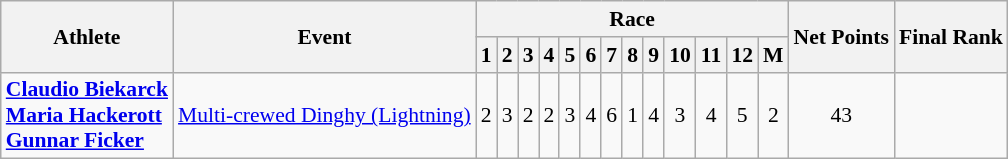<table class="wikitable" style="font-size:90%">
<tr>
<th rowspan=2>Athlete</th>
<th rowspan=2>Event</th>
<th colspan=13>Race</th>
<th rowspan=2>Net Points</th>
<th rowspan=2>Final Rank</th>
</tr>
<tr>
<th>1</th>
<th>2</th>
<th>3</th>
<th>4</th>
<th>5</th>
<th>6</th>
<th>7</th>
<th>8</th>
<th>9</th>
<th>10</th>
<th>11</th>
<th>12</th>
<th>M</th>
</tr>
<tr align=center>
<td align=left><strong><a href='#'>Claudio Biekarck</a></strong><br><strong><a href='#'>Maria Hackerott</a></strong><br><strong><a href='#'>Gunnar Ficker</a></strong></td>
<td align=left><a href='#'>Multi-crewed Dinghy (Lightning)</a></td>
<td>2</td>
<td>3</td>
<td>2</td>
<td>2</td>
<td>3</td>
<td>4</td>
<td>6</td>
<td>1</td>
<td>4</td>
<td>3</td>
<td>4</td>
<td>5</td>
<td>2</td>
<td>43</td>
<td></td>
</tr>
</table>
